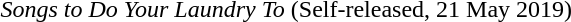<table class="collapsible collapsed" style="text-align:left;">
<tr>
<td><em>Songs to Do Your Laundry To</em> (Self-released, 21 May 2019)</td>
</tr>
<tr>
<td><br></td>
</tr>
</table>
